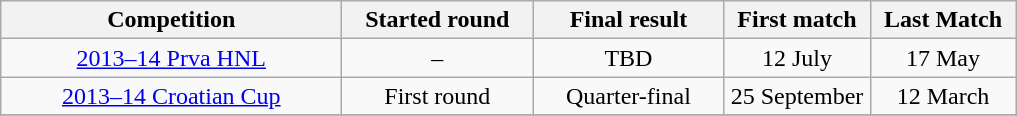<table class="wikitable" style="text-align: center;">
<tr>
<th width="220">Competition</th>
<th width="120">Started round</th>
<th width="120">Final result</th>
<th width="90">First match</th>
<th width="90">Last Match</th>
</tr>
<tr>
<td><a href='#'>2013–14 Prva HNL</a></td>
<td>–</td>
<td>TBD</td>
<td>12 July</td>
<td>17 May</td>
</tr>
<tr>
<td><a href='#'>2013–14 Croatian Cup</a></td>
<td>First round</td>
<td>Quarter-final</td>
<td>25 September</td>
<td>12 March</td>
</tr>
<tr>
</tr>
</table>
